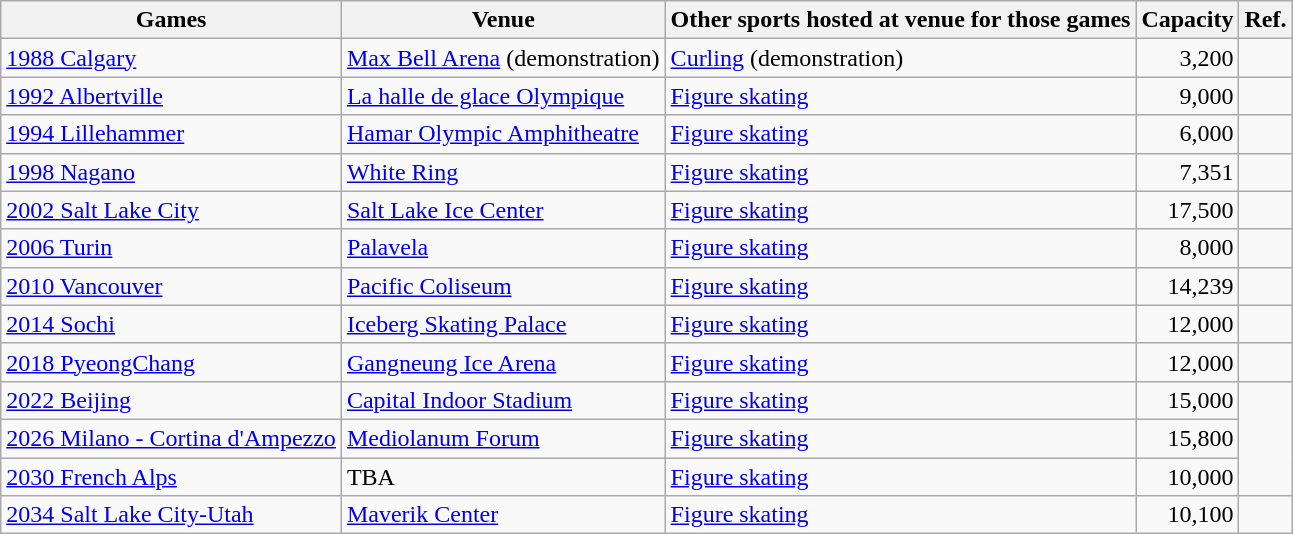<table class="wikitable sortable">
<tr>
<th>Games</th>
<th>Venue</th>
<th>Other sports hosted at venue for those games</th>
<th>Capacity</th>
<th>Ref.</th>
</tr>
<tr>
<td><a href='#'>1988 Calgary</a></td>
<td><a href='#'>Max Bell Arena</a> (demonstration)</td>
<td><a href='#'>Curling</a> (demonstration)</td>
<td align="right">3,200</td>
<td align=center></td>
</tr>
<tr>
<td><a href='#'>1992 Albertville</a></td>
<td><a href='#'>La halle de glace Olympique</a></td>
<td><a href='#'>Figure skating</a></td>
<td align="right">9,000</td>
<td align=center></td>
</tr>
<tr>
<td><a href='#'>1994 Lillehammer</a></td>
<td><a href='#'>Hamar Olympic Amphitheatre</a></td>
<td><a href='#'>Figure skating</a></td>
<td align="right">6,000</td>
<td align=center></td>
</tr>
<tr>
<td><a href='#'>1998 Nagano</a></td>
<td><a href='#'>White Ring</a></td>
<td><a href='#'>Figure skating</a></td>
<td align="right">7,351</td>
<td align=center></td>
</tr>
<tr>
<td><a href='#'>2002 Salt Lake City</a></td>
<td><a href='#'>Salt Lake Ice Center</a></td>
<td><a href='#'>Figure skating</a></td>
<td align="right">17,500</td>
<td align=center></td>
</tr>
<tr>
<td><a href='#'>2006 Turin</a></td>
<td><a href='#'>Palavela</a></td>
<td><a href='#'>Figure skating</a></td>
<td align="right">8,000</td>
<td align=center></td>
</tr>
<tr>
<td><a href='#'>2010 Vancouver</a></td>
<td><a href='#'>Pacific Coliseum</a></td>
<td><a href='#'>Figure skating</a></td>
<td align="right">14,239</td>
<td align=center></td>
</tr>
<tr>
<td><a href='#'>2014 Sochi</a></td>
<td><a href='#'>Iceberg Skating Palace</a></td>
<td><a href='#'>Figure skating</a></td>
<td align="right">12,000</td>
<td align=center></td>
</tr>
<tr>
<td><a href='#'>2018 PyeongChang</a></td>
<td><a href='#'>Gangneung Ice Arena</a></td>
<td><a href='#'>Figure skating</a></td>
<td align="right">12,000</td>
<td align=center></td>
</tr>
<tr>
<td><a href='#'>2022 Beijing</a></td>
<td><a href='#'>Capital Indoor Stadium</a></td>
<td><a href='#'>Figure skating</a></td>
<td align="right">15,000</td>
</tr>
<tr>
<td><a href='#'>2026 Milano - Cortina d'Ampezzo</a></td>
<td><a href='#'>Mediolanum Forum</a></td>
<td><a href='#'>Figure skating</a></td>
<td align="right">15,800</td>
</tr>
<tr>
<td><a href='#'>2030 French Alps</a></td>
<td>TBA</td>
<td><a href='#'>Figure skating</a></td>
<td align="right">10,000</td>
</tr>
<tr>
<td><a href='#'>2034 Salt Lake City-Utah</a></td>
<td><a href='#'>Maverik Center</a></td>
<td><a href='#'>Figure skating</a></td>
<td align="right">10,100</td>
<td></td>
</tr>
</table>
